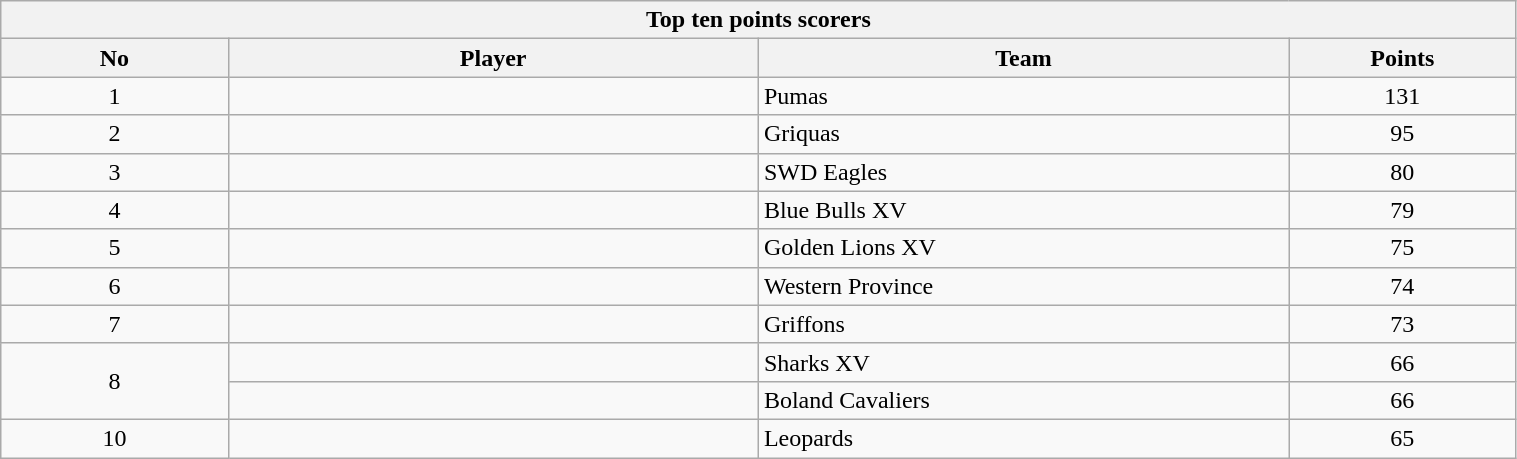<table class="wikitable collapsible sortable" style="text-align:left; font-size:100%; width:80%;">
<tr>
<th colspan="100%">Top ten points scorers</th>
</tr>
<tr>
<th style="width:15%;">No</th>
<th style="width:35%;">Player</th>
<th style="width:35%;">Team</th>
<th style="width:15%;">Points<br></th>
</tr>
<tr>
<td style="text-align:center;">1</td>
<td></td>
<td>Pumas</td>
<td style="text-align:center;">131</td>
</tr>
<tr>
<td style="text-align:center;">2</td>
<td></td>
<td>Griquas</td>
<td style="text-align:center;">95</td>
</tr>
<tr>
<td style="text-align:center;">3</td>
<td></td>
<td>SWD Eagles</td>
<td style="text-align:center;">80</td>
</tr>
<tr>
<td style="text-align:center;">4</td>
<td></td>
<td>Blue Bulls XV</td>
<td style="text-align:center;">79</td>
</tr>
<tr>
<td style="text-align:center;">5</td>
<td></td>
<td>Golden Lions XV</td>
<td style="text-align:center;">75</td>
</tr>
<tr>
<td style="text-align:center;">6</td>
<td></td>
<td>Western Province</td>
<td style="text-align:center;">74</td>
</tr>
<tr>
<td style="text-align:center;">7</td>
<td></td>
<td>Griffons</td>
<td style="text-align:center;">73</td>
</tr>
<tr>
<td rowspan="2" style="text-align:center;">8</td>
<td></td>
<td>Sharks XV</td>
<td style="text-align:center;">66</td>
</tr>
<tr>
<td></td>
<td>Boland Cavaliers</td>
<td style="text-align:center;">66</td>
</tr>
<tr>
<td style="text-align:center;">10</td>
<td></td>
<td>Leopards</td>
<td style="text-align:center;">65</td>
</tr>
</table>
